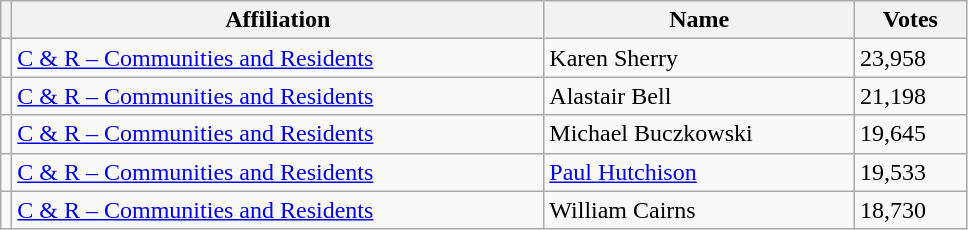<table class="wikitable" style="width:51%;">
<tr>
<th style="width:1%;"></th>
<th>Affiliation</th>
<th>Name</th>
<th>Votes</th>
</tr>
<tr>
<td bgcolor=></td>
<td><a href='#'>C & R – Communities and Residents</a></td>
<td>Karen Sherry</td>
<td>23,958</td>
</tr>
<tr>
<td bgcolor=></td>
<td><a href='#'>C & R – Communities and Residents</a></td>
<td>Alastair Bell</td>
<td>21,198</td>
</tr>
<tr>
<td bgcolor=></td>
<td><a href='#'>C & R – Communities and Residents</a></td>
<td>Michael Buczkowski</td>
<td>19,645</td>
</tr>
<tr>
<td bgcolor=></td>
<td><a href='#'>C & R – Communities and Residents</a></td>
<td><a href='#'>Paul Hutchison</a></td>
<td>19,533</td>
</tr>
<tr>
<td bgcolor=></td>
<td><a href='#'>C & R – Communities and Residents</a></td>
<td>William Cairns</td>
<td>18,730</td>
</tr>
</table>
